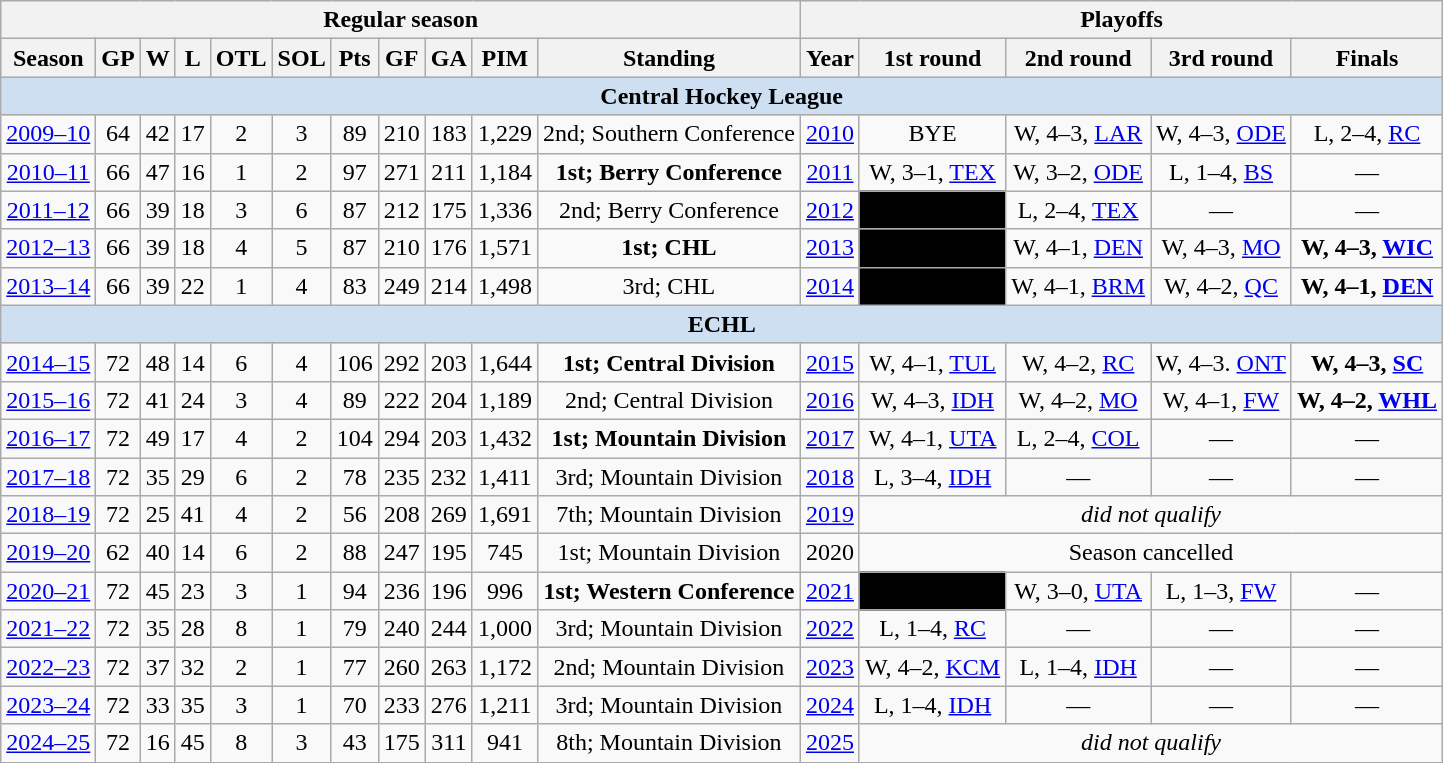<table class="wikitable" style="text-align:center">
<tr>
<th colspan=11>Regular season</th>
<th colspan=6>Playoffs</th>
</tr>
<tr>
<th>Season</th>
<th>GP</th>
<th>W</th>
<th>L</th>
<th>OTL</th>
<th>SOL</th>
<th>Pts</th>
<th>GF</th>
<th>GA</th>
<th>PIM</th>
<th>Standing</th>
<th>Year</th>
<th>1st round</th>
<th>2nd round</th>
<th>3rd round</th>
<th>Finals</th>
</tr>
<tr>
<td colspan=20 style="text-align:center; background:#cedff2;"><strong>Central Hockey League</strong></td>
</tr>
<tr>
<td><a href='#'>2009–10</a></td>
<td>64</td>
<td>42</td>
<td>17</td>
<td>2</td>
<td>3</td>
<td>89</td>
<td>210</td>
<td>183</td>
<td>1,229</td>
<td>2nd; Southern Conference</td>
<td><a href='#'>2010</a></td>
<td>BYE</td>
<td>W, 4–3, <a href='#'>LAR</a></td>
<td>W, 4–3, <a href='#'>ODE</a></td>
<td>L, 2–4, <a href='#'>RC</a></td>
</tr>
<tr>
<td><a href='#'>2010–11</a></td>
<td>66</td>
<td>47</td>
<td>16</td>
<td>1</td>
<td>2</td>
<td>97</td>
<td>271</td>
<td>211</td>
<td>1,184</td>
<td><strong>1st; Berry Conference</strong></td>
<td><a href='#'>2011</a></td>
<td>W, 3–1, <a href='#'>TEX</a></td>
<td>W, 3–2, <a href='#'>ODE</a></td>
<td>L, 1–4, <a href='#'>BS</a></td>
<td>—</td>
</tr>
<tr>
<td><a href='#'>2011–12</a></td>
<td>66</td>
<td>39</td>
<td>18</td>
<td>3</td>
<td>6</td>
<td>87</td>
<td>212</td>
<td>175</td>
<td>1,336</td>
<td>2nd; Berry Conference</td>
<td><a href='#'>2012</a></td>
<td bgcolor=#000000>—</td>
<td>L, 2–4, <a href='#'>TEX</a></td>
<td>—</td>
<td>—</td>
</tr>
<tr>
<td><a href='#'>2012–13</a></td>
<td>66</td>
<td>39</td>
<td>18</td>
<td>4</td>
<td>5</td>
<td>87</td>
<td>210</td>
<td>176</td>
<td>1,571</td>
<td><strong>1st; CHL</strong></td>
<td><a href='#'>2013</a></td>
<td bgcolor=#000000>—</td>
<td>W, 4–1, <a href='#'>DEN</a></td>
<td>W, 4–3, <a href='#'>MO</a></td>
<td><strong>W, 4–3, <a href='#'>WIC</a></strong></td>
</tr>
<tr>
<td><a href='#'>2013–14</a></td>
<td>66</td>
<td>39</td>
<td>22</td>
<td>1</td>
<td>4</td>
<td>83</td>
<td>249</td>
<td>214</td>
<td>1,498</td>
<td>3rd; CHL</td>
<td><a href='#'>2014</a></td>
<td bgcolor=#000000>—</td>
<td>W, 4–1, <a href='#'>BRM</a></td>
<td>W, 4–2, <a href='#'>QC</a></td>
<td><strong>W, 4–1, <a href='#'>DEN</a></strong></td>
</tr>
<tr>
<td colspan=20 style="text-align:center; background:#cedff2;"><strong>ECHL</strong></td>
</tr>
<tr>
<td><a href='#'>2014–15</a></td>
<td>72</td>
<td>48</td>
<td>14</td>
<td>6</td>
<td>4</td>
<td>106</td>
<td>292</td>
<td>203</td>
<td>1,644</td>
<td><strong>1st; Central Division</strong></td>
<td><a href='#'>2015</a></td>
<td>W, 4–1, <a href='#'>TUL</a></td>
<td>W, 4–2, <a href='#'>RC</a></td>
<td>W, 4–3. <a href='#'>ONT</a></td>
<td><strong>W, 4–3, <a href='#'>SC</a></strong></td>
</tr>
<tr>
<td><a href='#'>2015–16</a></td>
<td>72</td>
<td>41</td>
<td>24</td>
<td>3</td>
<td>4</td>
<td>89</td>
<td>222</td>
<td>204</td>
<td>1,189</td>
<td>2nd; Central Division</td>
<td><a href='#'>2016</a></td>
<td>W, 4–3, <a href='#'>IDH</a></td>
<td>W, 4–2, <a href='#'>MO</a></td>
<td>W, 4–1, <a href='#'>FW</a></td>
<td><strong>W, 4–2, <a href='#'>WHL</a></strong></td>
</tr>
<tr>
<td><a href='#'>2016–17</a></td>
<td>72</td>
<td>49</td>
<td>17</td>
<td>4</td>
<td>2</td>
<td>104</td>
<td>294</td>
<td>203</td>
<td>1,432</td>
<td><strong>1st; Mountain Division</strong></td>
<td><a href='#'>2017</a></td>
<td>W, 4–1, <a href='#'>UTA</a></td>
<td>L, 2–4, <a href='#'>COL</a></td>
<td>—</td>
<td>—</td>
</tr>
<tr>
<td><a href='#'>2017–18</a></td>
<td>72</td>
<td>35</td>
<td>29</td>
<td>6</td>
<td>2</td>
<td>78</td>
<td>235</td>
<td>232</td>
<td>1,411</td>
<td>3rd; Mountain Division</td>
<td><a href='#'>2018</a></td>
<td>L, 3–4, <a href='#'>IDH</a></td>
<td>—</td>
<td>—</td>
<td>—</td>
</tr>
<tr>
<td><a href='#'>2018–19</a></td>
<td>72</td>
<td>25</td>
<td>41</td>
<td>4</td>
<td>2</td>
<td>56</td>
<td>208</td>
<td>269</td>
<td>1,691</td>
<td>7th; Mountain Division</td>
<td><a href='#'>2019</a></td>
<td colspan=4><em>did not qualify</em></td>
</tr>
<tr>
<td><a href='#'>2019–20</a></td>
<td>62</td>
<td>40</td>
<td>14</td>
<td>6</td>
<td>2</td>
<td>88</td>
<td>247</td>
<td>195</td>
<td>745</td>
<td>1st; Mountain Division</td>
<td>2020</td>
<td colspan=4>Season cancelled</td>
</tr>
<tr>
<td><a href='#'>2020–21</a></td>
<td>72</td>
<td>45</td>
<td>23</td>
<td>3</td>
<td>1</td>
<td>94</td>
<td>236</td>
<td>196</td>
<td>996</td>
<td><strong>1st; Western Conference</strong></td>
<td><a href='#'>2021</a></td>
<td bgcolor=#000000>—</td>
<td>W, 3–0, <a href='#'>UTA</a></td>
<td>L, 1–3, <a href='#'>FW</a></td>
<td>—</td>
</tr>
<tr>
<td><a href='#'>2021–22</a></td>
<td>72</td>
<td>35</td>
<td>28</td>
<td>8</td>
<td>1</td>
<td>79</td>
<td>240</td>
<td>244</td>
<td>1,000</td>
<td>3rd; Mountain Division</td>
<td><a href='#'>2022</a></td>
<td>L, 1–4, <a href='#'>RC</a></td>
<td>—</td>
<td>—</td>
<td>—</td>
</tr>
<tr>
<td><a href='#'>2022–23</a></td>
<td>72</td>
<td>37</td>
<td>32</td>
<td>2</td>
<td>1</td>
<td>77</td>
<td>260</td>
<td>263</td>
<td>1,172</td>
<td>2nd; Mountain Division</td>
<td><a href='#'>2023</a></td>
<td>W, 4–2, <a href='#'>KCM</a></td>
<td>L, 1–4, <a href='#'>IDH</a></td>
<td>—</td>
<td>—</td>
</tr>
<tr>
<td><a href='#'>2023–24</a></td>
<td>72</td>
<td>33</td>
<td>35</td>
<td>3</td>
<td>1</td>
<td>70</td>
<td>233</td>
<td>276</td>
<td>1,211</td>
<td>3rd; Mountain Division</td>
<td><a href='#'>2024</a></td>
<td>L, 1–4, <a href='#'>IDH</a></td>
<td>—</td>
<td>—</td>
<td>—</td>
</tr>
<tr>
<td><a href='#'>2024–25</a></td>
<td>72</td>
<td>16</td>
<td>45</td>
<td>8</td>
<td>3</td>
<td>43</td>
<td>175</td>
<td>311</td>
<td>941</td>
<td>8th; Mountain Division</td>
<td><a href='#'>2025</a></td>
<td colspan=4><em>did not qualify</em></td>
</tr>
</table>
